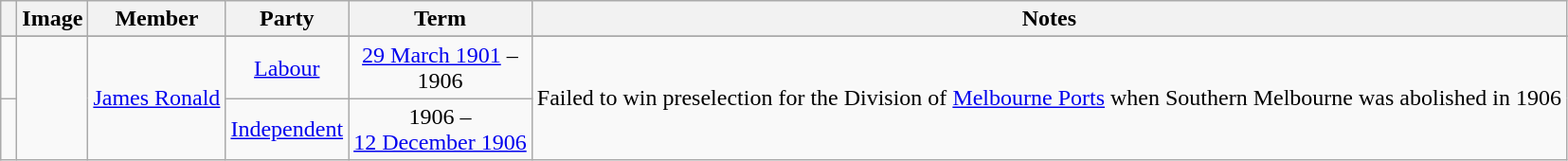<table class=wikitable style="text-align:center">
<tr>
<th></th>
<th>Image</th>
<th>Member</th>
<th>Party</th>
<th>Term</th>
<th>Notes</th>
</tr>
<tr>
</tr>
<tr>
<td> </td>
<td rowspan=2></td>
<td rowspan=2><a href='#'>James Ronald</a><br></td>
<td><a href='#'>Labour</a></td>
<td nowrap><a href='#'>29 March 1901</a> –<br>1906</td>
<td rowspan=2>Failed to win preselection for the Division of <a href='#'>Melbourne Ports</a> when Southern Melbourne was abolished in 1906</td>
</tr>
<tr>
<td> </td>
<td nowrap><a href='#'>Independent</a></td>
<td nowrap>1906 –<br><a href='#'>12 December 1906</a></td>
</tr>
</table>
